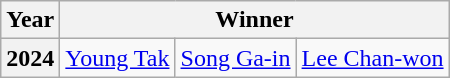<table class="wikitable plainrowheaders" style="text-align:center">
<tr>
<th scope="col">Year</th>
<th scope="col" width="200" colspan='3'>Winner</th>
</tr>
<tr>
<th scope="row">2024</th>
<td><a href='#'>Young Tak</a></td>
<td><a href='#'>Song Ga-in</a></td>
<td><a href='#'>Lee Chan-won</a></td>
</tr>
</table>
